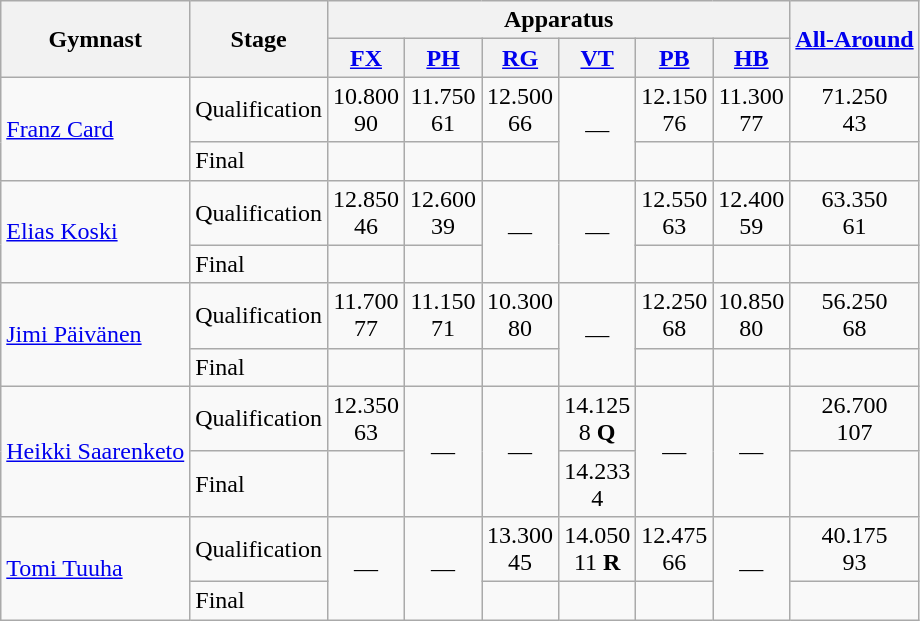<table class="wikitable" style="white-space:nowrap;">
<tr>
<th rowspan=2>Gymnast</th>
<th rowspan=2>Stage</th>
<th colspan=6>Apparatus</th>
<th rowspan=2><a href='#'>All-Around</a></th>
</tr>
<tr>
<th><a href='#'>FX</a></th>
<th><a href='#'>PH</a></th>
<th><a href='#'>RG</a></th>
<th><a href='#'>VT</a></th>
<th><a href='#'>PB</a></th>
<th><a href='#'>HB</a></th>
</tr>
<tr align=center>
<td align=left rowspan=2><a href='#'>Franz Card</a></td>
<td align=left>Qualification</td>
<td>10.800<br>90</td>
<td>11.750<br>61</td>
<td>12.500<br>66</td>
<td rowspan=2>—</td>
<td>12.150<br>76</td>
<td>11.300<br>77</td>
<td>71.250<br>43</td>
</tr>
<tr align=center>
<td align=left>Final</td>
<td></td>
<td></td>
<td></td>
<td></td>
<td></td>
<td></td>
</tr>
<tr align=center>
<td align=left rowspan=2><a href='#'>Elias Koski</a></td>
<td align=left>Qualification</td>
<td>12.850<br>46</td>
<td>12.600 <br>39</td>
<td rowspan=2>—</td>
<td rowspan=2>—</td>
<td>12.550<br>63</td>
<td>12.400<br>59</td>
<td>63.350<br>61</td>
</tr>
<tr align=center>
<td align=left>Final</td>
<td></td>
<td></td>
<td></td>
<td></td>
<td></td>
</tr>
<tr align=center>
<td align=left rowspan=2><a href='#'>Jimi Päivänen</a></td>
<td align=left>Qualification</td>
<td>11.700<br>77</td>
<td>11.150<br>71</td>
<td>10.300<br>80</td>
<td rowspan=2>—</td>
<td>12.250<br>68</td>
<td>10.850<br>80</td>
<td>56.250<br>68</td>
</tr>
<tr align=center>
<td align=left>Final</td>
<td></td>
<td></td>
<td></td>
<td></td>
<td></td>
<td></td>
</tr>
<tr align=center>
<td align=left rowspan=2><a href='#'>Heikki Saarenketo</a></td>
<td align=left>Qualification</td>
<td>12.350<br>63</td>
<td rowspan=2>—</td>
<td rowspan=2>—</td>
<td>14.125<br>8 <strong>Q</strong></td>
<td rowspan=2>—</td>
<td rowspan=2>—</td>
<td>26.700<br>107</td>
</tr>
<tr align=center>
<td align=left>Final</td>
<td></td>
<td>14.233<br>4</td>
<td></td>
</tr>
<tr align=center>
<td align=left rowspan=2><a href='#'>Tomi Tuuha</a></td>
<td align=left>Qualification</td>
<td rowspan=2>—</td>
<td rowspan=2>—</td>
<td>13.300<br>45</td>
<td>14.050<br>11 <strong>R</strong></td>
<td>12.475<br>66</td>
<td rowspan=2>—</td>
<td>40.175<br>93</td>
</tr>
<tr align=center>
<td align=left>Final</td>
<td></td>
<td></td>
<td></td>
<td></td>
</tr>
</table>
